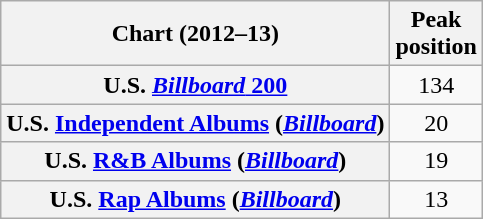<table class="wikitable plainrowheaders" style="text-align:center;">
<tr>
<th scope="col">Chart (2012–13)</th>
<th>Peak<br>position</th>
</tr>
<tr>
<th scope="row">U.S. <a href='#'><em>Billboard</em> 200</a></th>
<td>134</td>
</tr>
<tr>
<th scope="row">U.S. <a href='#'>Independent Albums</a> (<em><a href='#'>Billboard</a></em>)</th>
<td>20</td>
</tr>
<tr>
<th scope="row">U.S. <a href='#'>R&B Albums</a> (<em><a href='#'>Billboard</a></em>)</th>
<td>19</td>
</tr>
<tr>
<th scope="row">U.S. <a href='#'>Rap Albums</a> (<em><a href='#'>Billboard</a></em>)</th>
<td>13</td>
</tr>
</table>
